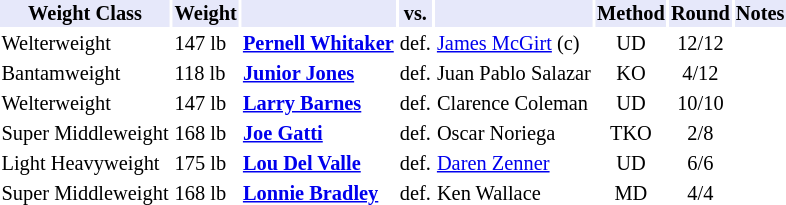<table class="toccolours" style="font-size: 85%;">
<tr>
<th style="background:#e6e8fa; color:#000; text-align:center;">Weight Class</th>
<th style="background:#e6e8fa; color:#000; text-align:center;">Weight</th>
<th style="background:#e6e8fa; color:#000; text-align:center;"></th>
<th style="background:#e6e8fa; color:#000; text-align:center;">vs.</th>
<th style="background:#e6e8fa; color:#000; text-align:center;"></th>
<th style="background:#e6e8fa; color:#000; text-align:center;">Method</th>
<th style="background:#e6e8fa; color:#000; text-align:center;">Round</th>
<th style="background:#e6e8fa; color:#000; text-align:center;">Notes</th>
</tr>
<tr>
<td>Welterweight</td>
<td>147 lb</td>
<td><strong><a href='#'>Pernell Whitaker</a></strong></td>
<td>def.</td>
<td><a href='#'>James McGirt</a> (c)</td>
<td align=center>UD</td>
<td align=center>12/12</td>
<td></td>
</tr>
<tr>
<td>Bantamweight</td>
<td>118 lb</td>
<td><strong><a href='#'>Junior Jones</a></strong></td>
<td>def.</td>
<td>Juan Pablo Salazar</td>
<td align=center>KO</td>
<td align=center>4/12</td>
<td></td>
</tr>
<tr>
<td>Welterweight</td>
<td>147 lb</td>
<td><strong><a href='#'>Larry Barnes</a></strong></td>
<td>def.</td>
<td>Clarence Coleman</td>
<td align=center>UD</td>
<td align=center>10/10</td>
</tr>
<tr>
<td>Super Middleweight</td>
<td>168 lb</td>
<td><strong><a href='#'>Joe Gatti</a></strong></td>
<td>def.</td>
<td>Oscar Noriega</td>
<td align=center>TKO</td>
<td align=center>2/8</td>
</tr>
<tr>
<td>Light Heavyweight</td>
<td>175 lb</td>
<td><strong><a href='#'>Lou Del Valle</a></strong></td>
<td>def.</td>
<td><a href='#'>Daren Zenner</a></td>
<td align=center>UD</td>
<td align=center>6/6</td>
</tr>
<tr>
<td>Super Middleweight</td>
<td>168 lb</td>
<td><strong><a href='#'>Lonnie Bradley</a></strong></td>
<td>def.</td>
<td>Ken Wallace</td>
<td align=center>MD</td>
<td align=center>4/4</td>
</tr>
</table>
